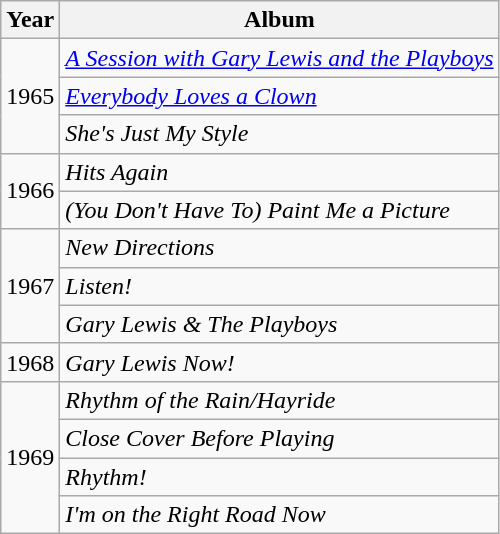<table class="wikitable" style="text-align:center;">
<tr>
<th>Year</th>
<th>Album</th>
</tr>
<tr>
<td rowspan="3">1965</td>
<td align="left"><em><a href='#'>A Session with Gary Lewis and the Playboys</a></em></td>
</tr>
<tr>
<td align="left"><em><a href='#'>Everybody Loves a Clown</a></em></td>
</tr>
<tr>
<td align="left"><em>She's Just My Style</em></td>
</tr>
<tr>
<td rowspan="2">1966</td>
<td align="left"><em>Hits Again</em></td>
</tr>
<tr>
<td align="left"><em>(You Don't Have To) Paint Me a Picture</em></td>
</tr>
<tr>
<td rowspan="3">1967</td>
<td align="left"><em>New Directions</em></td>
</tr>
<tr>
<td align="left"><em>Listen!</em></td>
</tr>
<tr>
<td align="left"><em>Gary Lewis & The Playboys</em></td>
</tr>
<tr>
<td>1968</td>
<td align="left"><em>Gary Lewis Now!</em></td>
</tr>
<tr>
<td rowspan="4">1969</td>
<td align="left"><em>Rhythm of the Rain/Hayride</em></td>
</tr>
<tr>
<td align="left"><em>Close Cover Before Playing</em></td>
</tr>
<tr>
<td align="left"><em>Rhythm!</em></td>
</tr>
<tr>
<td align="left"><em>I'm on the Right Road Now</em></td>
</tr>
</table>
